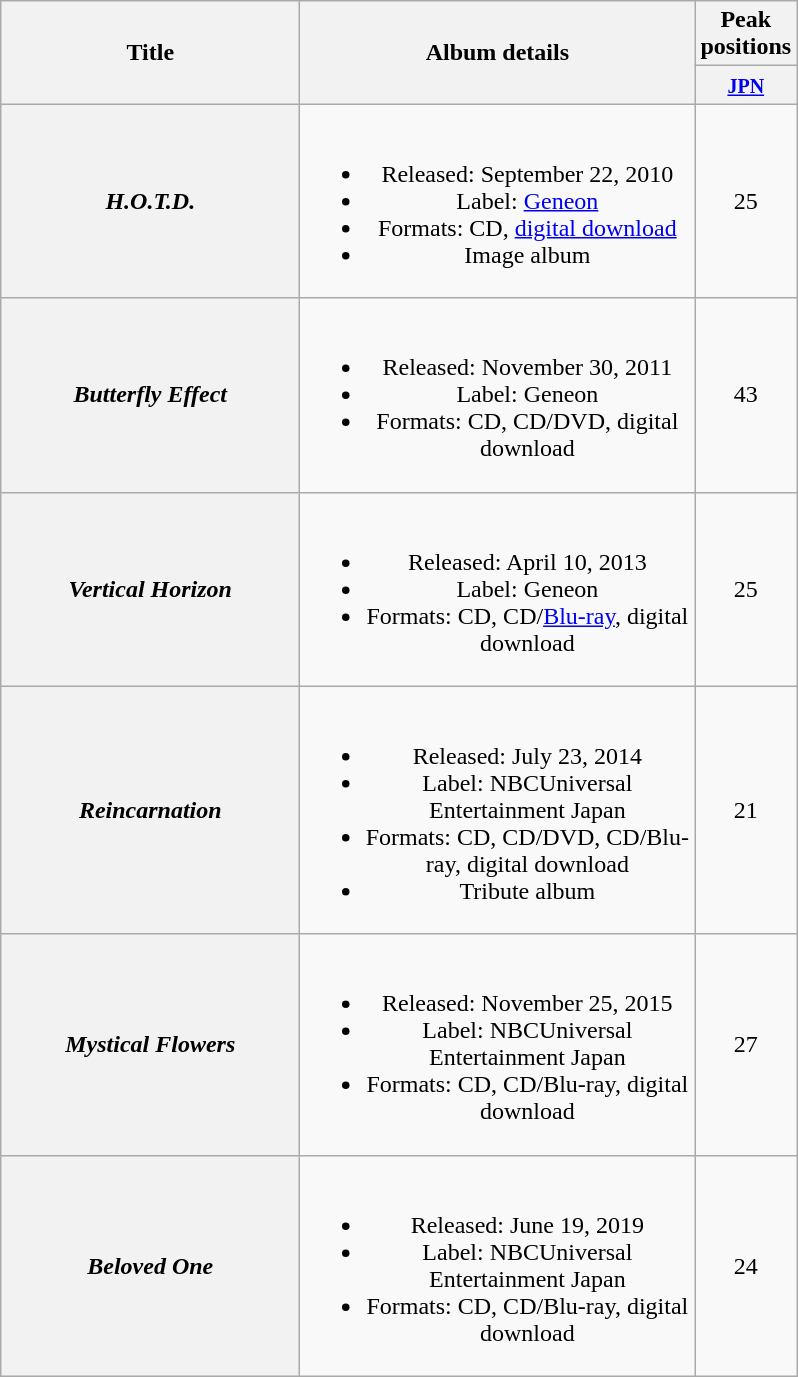<table class="wikitable plainrowheaders" style="text-align:center;">
<tr>
<th style="width:12em;" rowspan="2">Title</th>
<th style="width:16em;" rowspan="2">Album details</th>
<th>Peak positions</th>
</tr>
<tr>
<th style="width:2.5em;"><small><a href='#'>JPN</a></small><br></th>
</tr>
<tr>
<th scope="row"><em>H.O.T.D.</em></th>
<td><br><ul><li>Released: September 22, 2010 </li><li>Label: <a href='#'>Geneon</a></li><li>Formats: CD, <a href='#'>digital download</a></li><li>Image album</li></ul></td>
<td>25</td>
</tr>
<tr>
<th scope="row"><em>Butterfly Effect</em></th>
<td><br><ul><li>Released: November 30, 2011 </li><li>Label: Geneon</li><li>Formats: CD, CD/DVD, digital download</li></ul></td>
<td>43</td>
</tr>
<tr>
<th scope="row"><em>Vertical Horizon</em></th>
<td><br><ul><li>Released: April 10, 2013 </li><li>Label: Geneon</li><li>Formats: CD, CD/<a href='#'>Blu-ray</a>, digital download</li></ul></td>
<td>25</td>
</tr>
<tr>
<th scope="row"><em>Reincarnation</em></th>
<td><br><ul><li>Released: July 23, 2014 </li><li>Label: NBCUniversal Entertainment Japan</li><li>Formats: CD, CD/DVD, CD/Blu-ray, digital download</li><li>Tribute album</li></ul></td>
<td>21</td>
</tr>
<tr>
<th scope= "row"><em>Mystical Flowers</em></th>
<td><br><ul><li>Released: November 25, 2015 </li><li>Label: NBCUniversal Entertainment Japan</li><li>Formats: CD, CD/Blu-ray, digital download</li></ul></td>
<td>27</td>
</tr>
<tr>
<th scope= "row"><em>Beloved One</em></th>
<td><br><ul><li>Released: June 19, 2019 </li><li>Label: NBCUniversal Entertainment Japan</li><li>Formats: CD, CD/Blu-ray, digital download</li></ul></td>
<td>24</td>
</tr>
</table>
